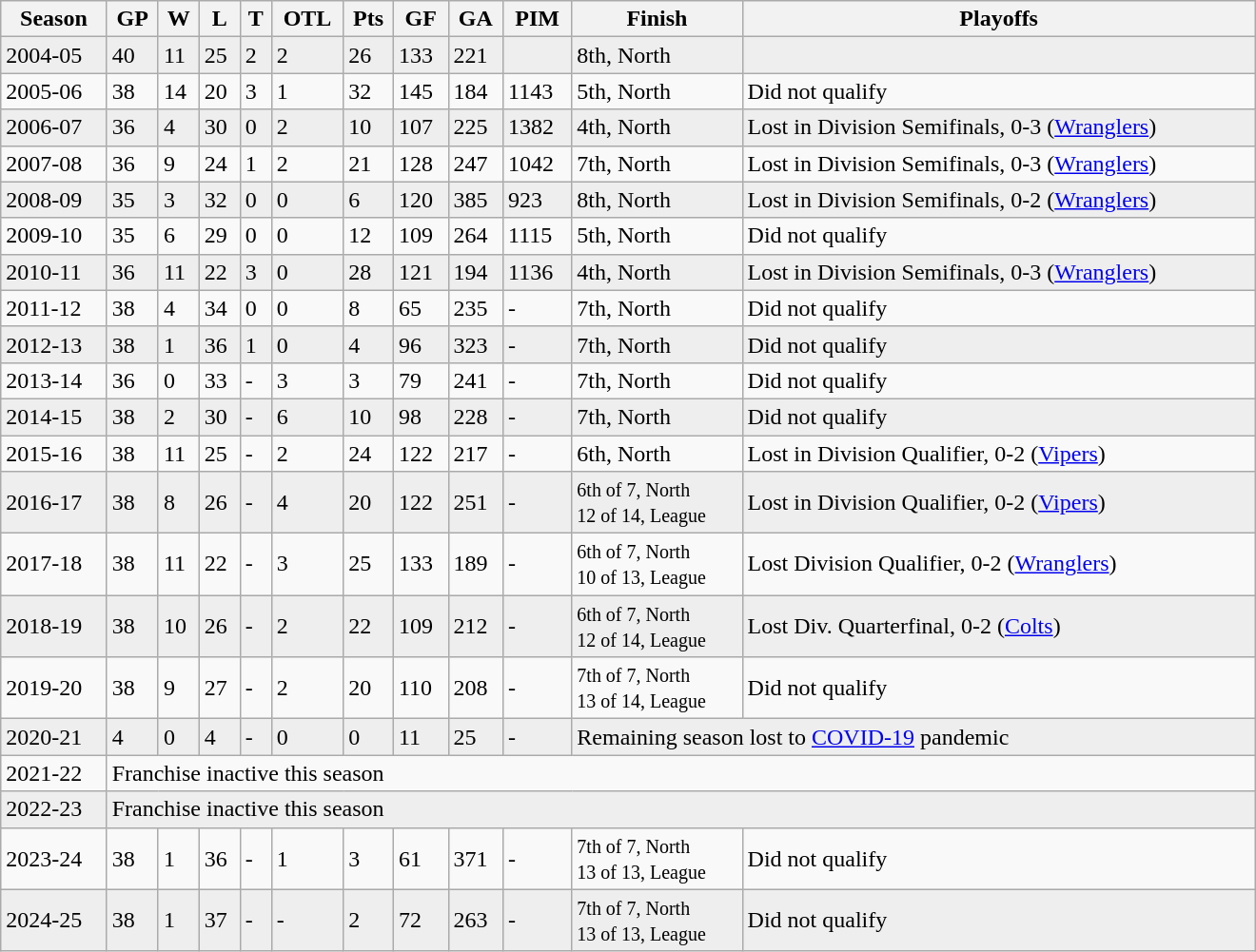<table class="wikitable" style="min-width:55em">
<tr>
<th>Season</th>
<th>GP</th>
<th>W</th>
<th>L</th>
<th>T</th>
<th>OTL</th>
<th>Pts</th>
<th>GF</th>
<th>GA</th>
<th>PIM</th>
<th>Finish</th>
<th>Playoffs</th>
</tr>
<tr bgcolor="#eeeeee">
<td>2004-05</td>
<td>40</td>
<td>11</td>
<td>25</td>
<td>2</td>
<td>2</td>
<td>26</td>
<td>133</td>
<td>221</td>
<td></td>
<td>8th, North</td>
<td></td>
</tr>
<tr>
<td>2005-06</td>
<td>38</td>
<td>14</td>
<td>20</td>
<td>3</td>
<td>1</td>
<td>32</td>
<td>145</td>
<td>184</td>
<td>1143</td>
<td>5th, North</td>
<td>Did not qualify</td>
</tr>
<tr bgcolor="#eeeeee">
<td>2006-07</td>
<td>36</td>
<td>4</td>
<td>30</td>
<td>0</td>
<td>2</td>
<td>10</td>
<td>107</td>
<td>225</td>
<td>1382</td>
<td>4th, North</td>
<td>Lost in Division Semifinals, 0-3 (<a href='#'>Wranglers</a>)</td>
</tr>
<tr>
<td>2007-08</td>
<td>36</td>
<td>9</td>
<td>24</td>
<td>1</td>
<td>2</td>
<td>21</td>
<td>128</td>
<td>247</td>
<td>1042</td>
<td>7th, North</td>
<td>Lost in Division Semifinals, 0-3 (<a href='#'>Wranglers</a>)</td>
</tr>
<tr bgcolor="#eeeeee">
<td>2008-09</td>
<td>35</td>
<td>3</td>
<td>32</td>
<td>0</td>
<td>0</td>
<td>6</td>
<td>120</td>
<td>385</td>
<td>923</td>
<td>8th, North</td>
<td>Lost in Division Semifinals, 0-2 (<a href='#'>Wranglers</a>)</td>
</tr>
<tr>
<td>2009-10</td>
<td>35</td>
<td>6</td>
<td>29</td>
<td>0</td>
<td>0</td>
<td>12</td>
<td>109</td>
<td>264</td>
<td>1115</td>
<td>5th, North</td>
<td>Did not qualify</td>
</tr>
<tr bgcolor="#eeeeee">
<td>2010-11</td>
<td>36</td>
<td>11</td>
<td>22</td>
<td>3</td>
<td>0</td>
<td>28</td>
<td>121</td>
<td>194</td>
<td>1136</td>
<td>4th, North</td>
<td>Lost in Division Semifinals, 0-3 (<a href='#'>Wranglers</a>)</td>
</tr>
<tr>
<td>2011-12</td>
<td>38</td>
<td>4</td>
<td>34</td>
<td>0</td>
<td>0</td>
<td>8</td>
<td>65</td>
<td>235</td>
<td>-</td>
<td>7th, North</td>
<td>Did not qualify</td>
</tr>
<tr bgcolor="#eeeeee">
<td>2012-13</td>
<td>38</td>
<td>1</td>
<td>36</td>
<td>1</td>
<td>0</td>
<td>4</td>
<td>96</td>
<td>323</td>
<td>-</td>
<td>7th, North</td>
<td>Did not qualify</td>
</tr>
<tr>
<td>2013-14</td>
<td>36</td>
<td>0</td>
<td>33</td>
<td>-</td>
<td>3</td>
<td>3</td>
<td>79</td>
<td>241</td>
<td>-</td>
<td>7th, North</td>
<td>Did not qualify</td>
</tr>
<tr bgcolor="#eeeeee">
<td>2014-15</td>
<td>38</td>
<td>2</td>
<td>30</td>
<td>-</td>
<td>6</td>
<td>10</td>
<td>98</td>
<td>228</td>
<td>-</td>
<td>7th, North</td>
<td>Did not qualify</td>
</tr>
<tr>
<td>2015-16</td>
<td>38</td>
<td>11</td>
<td>25</td>
<td>-</td>
<td>2</td>
<td>24</td>
<td>122</td>
<td>217</td>
<td>-</td>
<td>6th, North</td>
<td>Lost in Division Qualifier, 0-2 (<a href='#'>Vipers</a>)</td>
</tr>
<tr bgcolor="#eeeeee">
<td>2016-17</td>
<td>38</td>
<td>8</td>
<td>26</td>
<td>-</td>
<td>4</td>
<td>20</td>
<td>122</td>
<td>251</td>
<td>-</td>
<td><small>6th of 7, North<br>12 of 14, League</small></td>
<td>Lost in Division Qualifier, 0-2 (<a href='#'>Vipers</a>)</td>
</tr>
<tr>
<td>2017-18</td>
<td>38</td>
<td>11</td>
<td>22</td>
<td>-</td>
<td>3</td>
<td>25</td>
<td>133</td>
<td>189</td>
<td>-</td>
<td><small>6th of 7, North<br>10 of 13, League</small></td>
<td>Lost Division Qualifier, 0-2 (<a href='#'>Wranglers</a>)</td>
</tr>
<tr bgcolor="#eeeeee">
<td>2018-19</td>
<td>38</td>
<td>10</td>
<td>26</td>
<td>-</td>
<td>2</td>
<td>22</td>
<td>109</td>
<td>212</td>
<td>-</td>
<td><small>6th of 7, North<br>12 of 14, League</small></td>
<td>Lost  Div. Quarterfinal, 0-2 (<a href='#'>Colts</a>)</td>
</tr>
<tr>
<td>2019-20</td>
<td>38</td>
<td>9</td>
<td>27</td>
<td>-</td>
<td>2</td>
<td>20</td>
<td>110</td>
<td>208</td>
<td>-</td>
<td><small>7th of 7, North<br>13 of 14, League</small></td>
<td>Did not qualify</td>
</tr>
<tr bgcolor="#eeeeee">
<td>2020-21</td>
<td>4</td>
<td>0</td>
<td>4</td>
<td>-</td>
<td>0</td>
<td>0</td>
<td>11</td>
<td>25</td>
<td>-</td>
<td colspan="3">Remaining season lost to <a href='#'>COVID-19</a> pandemic</td>
</tr>
<tr>
<td>2021-22</td>
<td colspan="11">Franchise inactive this season</td>
</tr>
<tr bgcolor="#eeeeee">
<td>2022-23</td>
<td colspan="11">Franchise inactive this season</td>
</tr>
<tr>
<td>2023-24</td>
<td>38</td>
<td>1</td>
<td>36</td>
<td>-</td>
<td>1</td>
<td>3</td>
<td>61</td>
<td>371</td>
<td>-</td>
<td><small>7th of 7, North<br>13 of 13, League</small></td>
<td>Did not qualify</td>
</tr>
<tr bgcolor="#eeeeee">
<td>2024-25</td>
<td>38</td>
<td>1</td>
<td>37</td>
<td>-</td>
<td>-</td>
<td>2</td>
<td>72</td>
<td>263</td>
<td>-</td>
<td><small>7th of 7, North<br>13 of 13, League</small></td>
<td>Did not qualify</td>
</tr>
</table>
